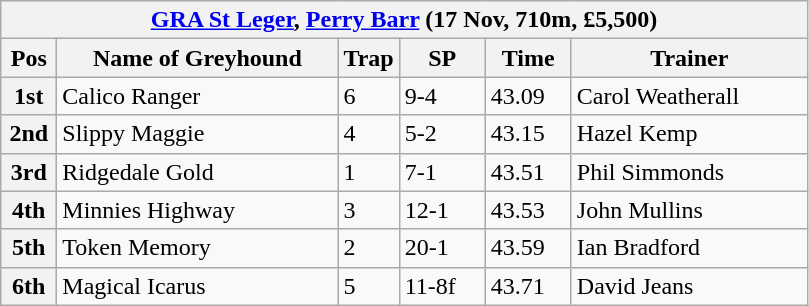<table class="wikitable">
<tr>
<th colspan="6"><a href='#'>GRA St Leger</a>, <a href='#'>Perry Barr</a> (17 Nov, 710m, £5,500)</th>
</tr>
<tr>
<th width=30>Pos</th>
<th width=180>Name of Greyhound</th>
<th width=30>Trap</th>
<th width=50>SP</th>
<th width=50>Time</th>
<th width=150>Trainer</th>
</tr>
<tr>
<th>1st</th>
<td>Calico Ranger </td>
<td>6</td>
<td>9-4</td>
<td>43.09</td>
<td>Carol Weatherall</td>
</tr>
<tr>
<th>2nd</th>
<td>Slippy Maggie</td>
<td>4</td>
<td>5-2</td>
<td>43.15</td>
<td>Hazel Kemp</td>
</tr>
<tr>
<th>3rd</th>
<td>Ridgedale Gold</td>
<td>1</td>
<td>7-1</td>
<td>43.51</td>
<td>Phil Simmonds</td>
</tr>
<tr>
<th>4th</th>
<td>Minnies Highway</td>
<td>3</td>
<td>12-1</td>
<td>43.53</td>
<td>John Mullins</td>
</tr>
<tr>
<th>5th</th>
<td>Token Memory</td>
<td>2</td>
<td>20-1</td>
<td>43.59</td>
<td>Ian Bradford</td>
</tr>
<tr>
<th>6th</th>
<td>Magical Icarus</td>
<td>5</td>
<td>11-8f</td>
<td>43.71</td>
<td>David Jeans</td>
</tr>
</table>
